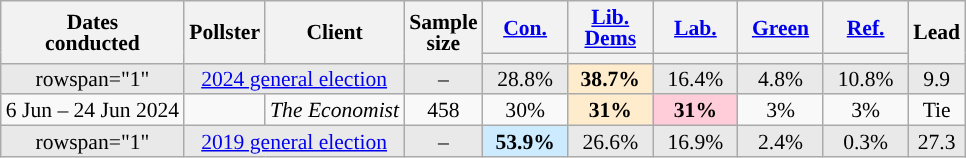<table class="wikitable sortable mw-datatable" style="text-align:center; font-size:90%; line-height:14px;">
<tr>
<th rowspan="2">Dates<br>conducted</th>
<th rowspan="2">Pollster</th>
<th rowspan="2">Client</th>
<th rowspan="2" data-sort-type="number">Sample <br>size</th>
<th class="unsortable" style="width:50px;"><a href='#'>Con.</a></th>
<th class="unsortable" style="width:50px;"><a href='#'>Lib. Dems</a></th>
<th class="unsortable" style="width:50px;"><a href='#'>Lab.</a></th>
<th class="unsortable" style="width:50px;"><a href='#'>Green</a></th>
<th class="unsortable" style="width:50px;"><a href='#'>Ref.</a></th>
<th rowspan="2" data-sort-type="number">Lead</th>
</tr>
<tr>
<th data-sort-type="number" style="background:"></th>
<th data-sort-type="number" style="background:"></th>
<th data-sort-type="number" style="background:"></th>
<th data-sort-type="number" style="background:"></th>
<th data-sort-type="number" style="background:"></th>
</tr>
<tr style="background:#e9e9e9;">
<td>rowspan="1" </td>
<td colspan="2" rowspan="1"><a href='#'>2024 general election</a></td>
<td>–</td>
<td>28.8%</td>
<td style="background:#FEECCD;"><strong>38.7%</strong></td>
<td>16.4%</td>
<td>4.8%</td>
<td>10.8%</td>
<td style="background:">9.9</td>
</tr>
<tr>
<td>6 Jun – 24 Jun 2024</td>
<td></td>
<td><em>The Economist</em></td>
<td>458</td>
<td>30%</td>
<td style="background:#FEECCD;"><strong>31%</strong></td>
<td style="background:#FFCCD9;"><strong>31%</strong></td>
<td>3%</td>
<td>3%</td>
<td>Tie</td>
</tr>
<tr style="background:#e9e9e9;">
<td>rowspan="1" </td>
<td colspan="2" rowspan="1"><a href='#'>2019 general election</a></td>
<td>–</td>
<td style="background:#CCEBFF;"><strong>53.9%</strong></td>
<td>26.6%</td>
<td>16.9%</td>
<td>2.4%</td>
<td>0.3%</td>
<td style="background:">27.3</td>
</tr>
</table>
